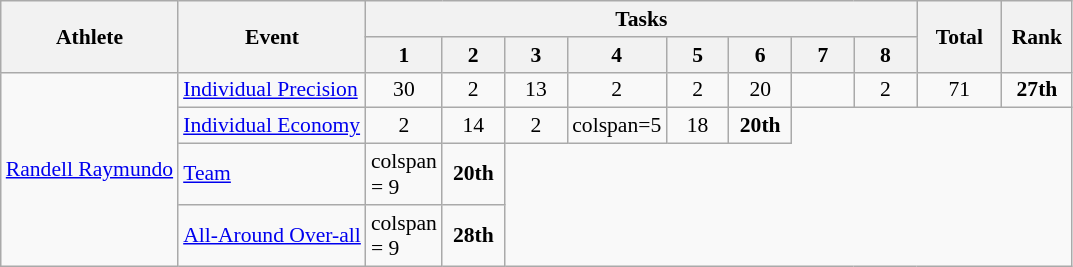<table class="wikitable" border="1" style="font-size:90%">
<tr>
<th rowspan=2>Athlete</th>
<th rowspan=2>Event</th>
<th colspan=8>Tasks</th>
<th rowspan=2 width=50>Total</th>
<th rowspan=2 width=40>Rank</th>
</tr>
<tr>
<th width = 35 align=center>1</th>
<th width = 35 align=center>2</th>
<th width = 35 align=center>3</th>
<th width = 35 align=center>4</th>
<th width = 35 align=center>5</th>
<th width = 35 align=center>6</th>
<th width = 35 align=center>7</th>
<th width = 35 align=center>8</th>
</tr>
<tr>
<td rowspan = 4><a href='#'>Randell Raymundo</a></td>
<td><a href='#'>Individual Precision</a></td>
<td align=center>30</td>
<td align=center>2</td>
<td align=center>13</td>
<td align=center>2</td>
<td align=center>2</td>
<td align=center>20</td>
<td></td>
<td align=center>2</td>
<td align=center>71</td>
<td align=center><strong>27th</strong></td>
</tr>
<tr>
<td><a href='#'>Individual Economy</a></td>
<td align=center>2</td>
<td align=center>14</td>
<td align=center>2</td>
<td>colspan=5 </td>
<td align=center>18</td>
<td align=center><strong>20th</strong></td>
</tr>
<tr>
<td><a href='#'>Team</a></td>
<td>colspan = 9 </td>
<td align = center><strong>20th</strong></td>
</tr>
<tr>
<td><a href='#'>All-Around Over-all</a></td>
<td>colspan = 9 </td>
<td align = center><strong>28th</strong></td>
</tr>
</table>
